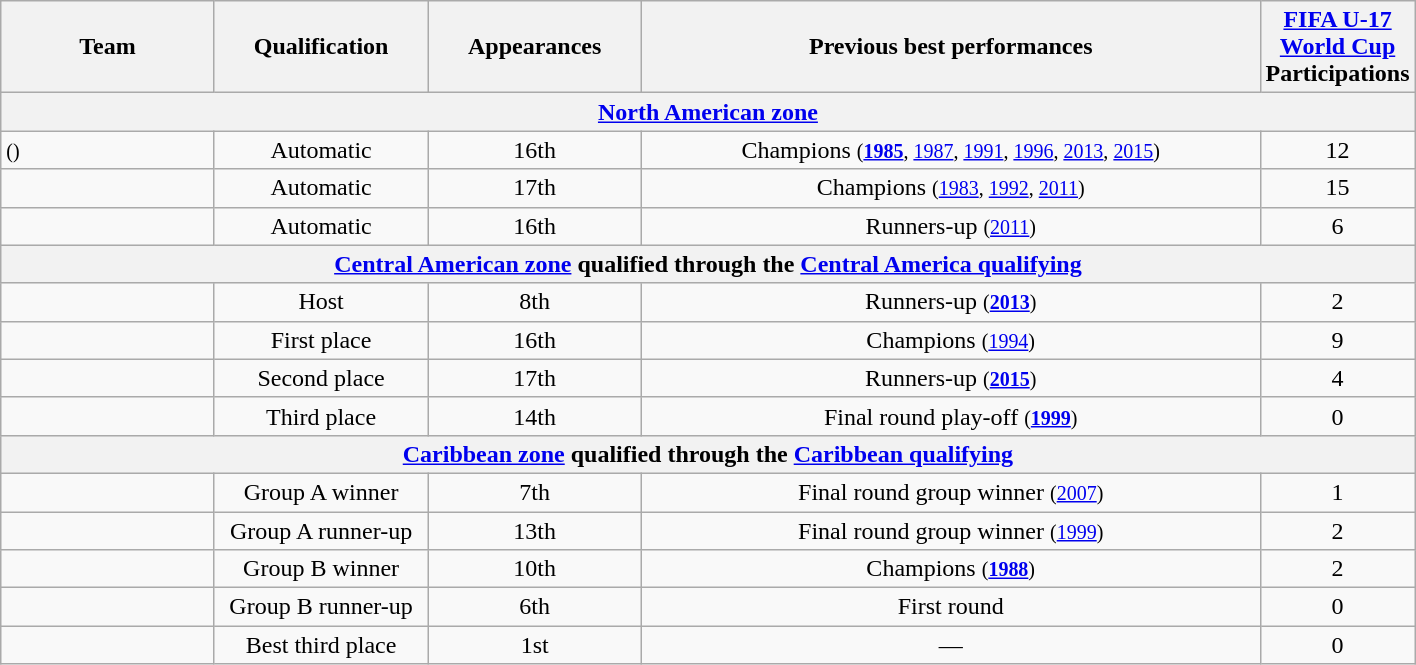<table class="wikitable">
<tr>
<th width=135px>Team</th>
<th width=135px>Qualification</th>
<th width=135px>Appearances</th>
<th width=405px>Previous best performances</th>
<th width=90px><a href='#'>FIFA U-17 World Cup</a><br> Participations</th>
</tr>
<tr>
<th colspan=5><a href='#'>North American zone</a></th>
</tr>
<tr>
<td align=left> <small>()</small></td>
<td align=center>Automatic</td>
<td align=center>16th</td>
<td align=center>Champions <small>(<strong><a href='#'>1985</a></strong>, <a href='#'>1987</a>, <a href='#'>1991</a>, <a href='#'>1996</a>, <a href='#'>2013</a>, <a href='#'>2015</a>)</small></td>
<td align=center>12</td>
</tr>
<tr>
<td align=left></td>
<td align=center>Automatic</td>
<td align=center>17th</td>
<td align=center>Champions <small>(<a href='#'>1983</a>, <a href='#'>1992</a>, <a href='#'>2011</a>)</small></td>
<td align=center>15</td>
</tr>
<tr>
<td align=left></td>
<td align=center>Automatic</td>
<td align=center>16th</td>
<td align=center>Runners-up <small>(<a href='#'>2011</a>)</small></td>
<td align=center>6</td>
</tr>
<tr>
<th colspan=5><a href='#'>Central American zone</a> qualified through the <a href='#'>Central America qualifying</a></th>
</tr>
<tr>
<td align=left></td>
<td align=center>Host</td>
<td align=center>8th</td>
<td align=center>Runners-up <small>(<strong><a href='#'>2013</a></strong>)</small></td>
<td align=center>2</td>
</tr>
<tr>
<td align=left></td>
<td align=center>First place</td>
<td align=center>16th</td>
<td align=center>Champions <small>(<a href='#'>1994</a>)</small></td>
<td align=center>9</td>
</tr>
<tr>
<td align=left></td>
<td align=center>Second place</td>
<td align=center>17th</td>
<td align=center>Runners-up <small>(<strong><a href='#'>2015</a></strong>)</small></td>
<td align=center>4</td>
</tr>
<tr>
<td align=left></td>
<td align=center>Third place</td>
<td align=center>14th</td>
<td align=center>Final round play-off <small>(<strong><a href='#'>1999</a></strong>)</small></td>
<td align=center>0</td>
</tr>
<tr>
<th colspan=5><a href='#'>Caribbean zone</a> qualified through the <a href='#'>Caribbean qualifying</a></th>
</tr>
<tr>
<td align=left></td>
<td align=center>Group A winner</td>
<td align=center>7th</td>
<td align=center>Final round group winner <small>(<a href='#'>2007</a>)</small></td>
<td align=center>1</td>
</tr>
<tr>
<td align=left></td>
<td align=center>Group A runner-up</td>
<td align=center>13th</td>
<td align=center>Final round group winner <small>(<a href='#'>1999</a>)</small></td>
<td align=center>2</td>
</tr>
<tr>
<td align=left></td>
<td align=center>Group B winner</td>
<td align=center>10th</td>
<td align=center>Champions <small>(<strong><a href='#'>1988</a></strong>)</small></td>
<td align=center>2</td>
</tr>
<tr>
<td align=left></td>
<td align=center>Group B runner-up</td>
<td align=center>6th</td>
<td align=center>First round</td>
<td align=center>0</td>
</tr>
<tr>
<td align=left></td>
<td align=center>Best third place</td>
<td align=center>1st</td>
<td align=center>—</td>
<td align=center>0</td>
</tr>
</table>
